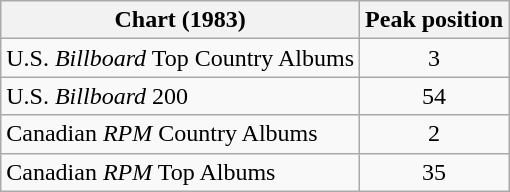<table class="wikitable">
<tr>
<th>Chart (1983)</th>
<th>Peak position</th>
</tr>
<tr>
<td>U.S. <em>Billboard</em> Top Country Albums</td>
<td align="center">3</td>
</tr>
<tr>
<td>U.S. <em>Billboard</em> 200</td>
<td align="center">54</td>
</tr>
<tr>
<td>Canadian <em>RPM</em> Country Albums</td>
<td align="center">2</td>
</tr>
<tr>
<td>Canadian <em>RPM</em> Top Albums</td>
<td align="center">35</td>
</tr>
</table>
